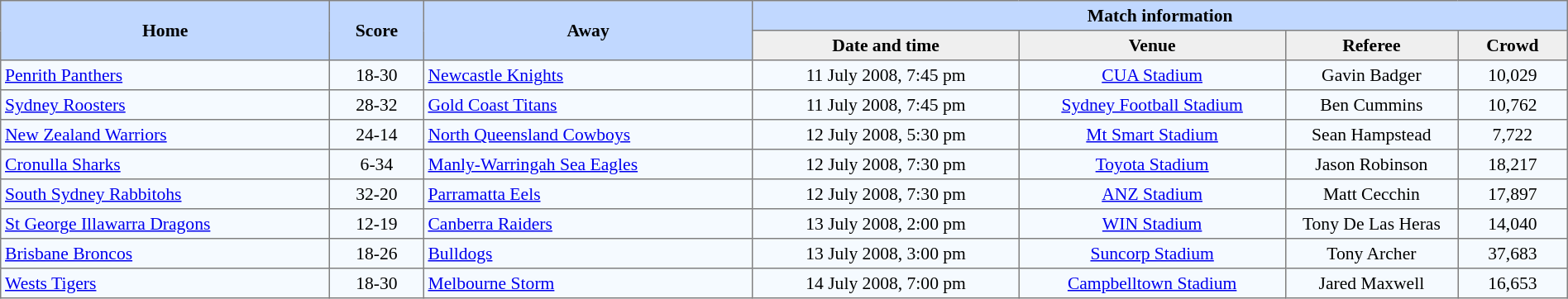<table border=1 style="border-collapse:collapse; font-size:90%;" cellpadding=3 cellspacing=0 width=100%>
<tr bgcolor=#C1D8FF>
<th rowspan=2 width=21%>Home</th>
<th rowspan=2 width=6%>Score</th>
<th rowspan=2 width=21%>Away</th>
<th colspan=6>Match information</th>
</tr>
<tr bgcolor=#EFEFEF>
<th width=17%>Date and time</th>
<th width=17%>Venue</th>
<th width=11%>Referee</th>
<th width=7%>Crowd</th>
</tr>
<tr align=center bgcolor=#F5FAFF>
<td align=left> <a href='#'>Penrith Panthers</a></td>
<td>18-30</td>
<td align=left> <a href='#'>Newcastle Knights</a></td>
<td>11 July 2008, 7:45 pm</td>
<td><a href='#'>CUA Stadium</a></td>
<td>Gavin Badger</td>
<td>10,029</td>
</tr>
<tr align=center bgcolor=#F5FAFF>
<td align=left> <a href='#'>Sydney Roosters</a></td>
<td>28-32</td>
<td align=left> <a href='#'>Gold Coast Titans</a></td>
<td>11 July 2008, 7:45 pm</td>
<td><a href='#'>Sydney Football Stadium</a></td>
<td>Ben Cummins</td>
<td>10,762</td>
</tr>
<tr align=center bgcolor=#F5FAFF>
<td align=left> <a href='#'>New Zealand Warriors</a></td>
<td>24-14</td>
<td align=left> <a href='#'>North Queensland Cowboys</a></td>
<td>12 July 2008, 5:30 pm</td>
<td><a href='#'>Mt Smart Stadium</a></td>
<td>Sean Hampstead</td>
<td>7,722</td>
</tr>
<tr align=center bgcolor=#F5FAFF>
<td align=left> <a href='#'>Cronulla Sharks</a></td>
<td>6-34</td>
<td align=left> <a href='#'>Manly-Warringah Sea Eagles</a></td>
<td>12 July 2008, 7:30 pm</td>
<td><a href='#'>Toyota Stadium</a></td>
<td>Jason Robinson</td>
<td>18,217</td>
</tr>
<tr align=center bgcolor=#F5FAFF>
<td align=left> <a href='#'>South Sydney Rabbitohs</a></td>
<td>32-20</td>
<td align=left> <a href='#'>Parramatta Eels</a></td>
<td>12 July 2008, 7:30 pm</td>
<td><a href='#'>ANZ Stadium</a></td>
<td>Matt Cecchin</td>
<td>17,897</td>
</tr>
<tr align=center bgcolor=#F5FAFF>
<td align=left> <a href='#'>St George Illawarra Dragons</a></td>
<td>12-19</td>
<td align=left> <a href='#'>Canberra Raiders</a></td>
<td>13 July 2008, 2:00 pm</td>
<td><a href='#'>WIN Stadium</a></td>
<td>Tony De Las Heras</td>
<td>14,040</td>
</tr>
<tr align=center bgcolor=#F5FAFF>
<td align=left> <a href='#'>Brisbane Broncos</a></td>
<td>18-26</td>
<td align=left> <a href='#'>Bulldogs</a></td>
<td>13 July 2008, 3:00 pm</td>
<td><a href='#'>Suncorp Stadium</a></td>
<td>Tony Archer</td>
<td>37,683</td>
</tr>
<tr align=center bgcolor=#F5FAFF>
<td align=left> <a href='#'>Wests Tigers</a></td>
<td>18-30</td>
<td align=left> <a href='#'>Melbourne Storm</a></td>
<td>14 July 2008, 7:00 pm</td>
<td><a href='#'>Campbelltown Stadium</a></td>
<td>Jared Maxwell</td>
<td>16,653</td>
</tr>
</table>
